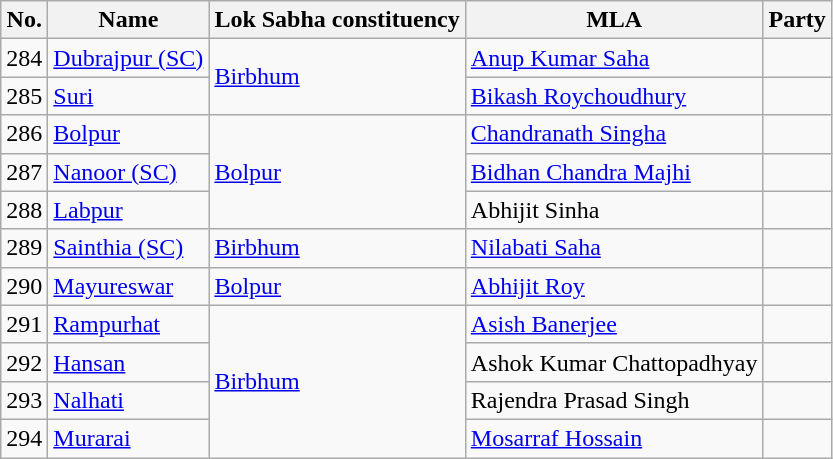<table class="wikitable sortable">
<tr>
<th>No.</th>
<th>Name</th>
<th>Lok Sabha constituency</th>
<th>MLA</th>
<th colspan="2">Party</th>
</tr>
<tr>
<td>284</td>
<td><a href='#'>Dubrajpur (SC)</a></td>
<td rowspan="2"><a href='#'>Birbhum</a></td>
<td><a href='#'>Anup Kumar Saha</a></td>
<td></td>
</tr>
<tr>
<td>285</td>
<td><a href='#'>Suri</a></td>
<td><a href='#'>Bikash Roychoudhury</a></td>
<td></td>
</tr>
<tr>
<td>286</td>
<td><a href='#'>Bolpur</a></td>
<td rowspan="3"><a href='#'>Bolpur</a></td>
<td><a href='#'>Chandranath Singha</a></td>
<td></td>
</tr>
<tr>
<td>287</td>
<td><a href='#'>Nanoor (SC)</a></td>
<td><a href='#'>Bidhan Chandra Majhi</a></td>
<td></td>
</tr>
<tr>
<td>288</td>
<td><a href='#'>Labpur</a></td>
<td>Abhijit Sinha</td>
<td></td>
</tr>
<tr>
<td>289</td>
<td><a href='#'>Sainthia (SC)</a></td>
<td rowspan="1"><a href='#'>Birbhum</a></td>
<td><a href='#'>Nilabati Saha</a></td>
<td></td>
</tr>
<tr>
<td>290</td>
<td><a href='#'>Mayureswar</a></td>
<td rowspan="1"><a href='#'>Bolpur</a></td>
<td><a href='#'>Abhijit Roy</a></td>
<td></td>
</tr>
<tr>
<td>291</td>
<td><a href='#'>Rampurhat</a></td>
<td rowspan="4"><a href='#'>Birbhum</a></td>
<td><a href='#'>Asish Banerjee</a></td>
<td></td>
</tr>
<tr>
<td>292</td>
<td><a href='#'>Hansan</a></td>
<td>Ashok Kumar Chattopadhyay</td>
<td></td>
</tr>
<tr>
<td>293</td>
<td><a href='#'>Nalhati</a></td>
<td>Rajendra Prasad Singh</td>
<td></td>
</tr>
<tr>
<td>294</td>
<td><a href='#'>Murarai</a></td>
<td><a href='#'>Mosarraf Hossain</a></td>
<td></td>
</tr>
</table>
